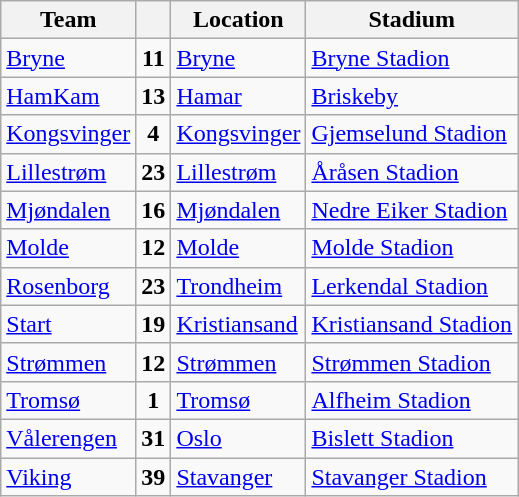<table class="wikitable sortable" border="1">
<tr>
<th>Team</th>
<th></th>
<th>Location</th>
<th>Stadium</th>
</tr>
<tr>
<td><a href='#'>Bryne</a></td>
<td align="center"><strong>11</strong></td>
<td><a href='#'>Bryne</a></td>
<td><a href='#'>Bryne Stadion</a></td>
</tr>
<tr>
<td><a href='#'>HamKam</a></td>
<td align="center"><strong>13</strong></td>
<td><a href='#'>Hamar</a></td>
<td><a href='#'>Briskeby</a></td>
</tr>
<tr>
<td><a href='#'>Kongsvinger</a></td>
<td align="center"><strong>4</strong></td>
<td><a href='#'>Kongsvinger</a></td>
<td><a href='#'>Gjemselund Stadion</a></td>
</tr>
<tr>
<td><a href='#'>Lillestrøm</a></td>
<td align="center"><strong>23</strong></td>
<td><a href='#'>Lillestrøm</a></td>
<td><a href='#'>Åråsen Stadion</a></td>
</tr>
<tr>
<td><a href='#'>Mjøndalen</a></td>
<td align="center"><strong>16</strong></td>
<td><a href='#'>Mjøndalen</a></td>
<td><a href='#'>Nedre Eiker Stadion</a></td>
</tr>
<tr>
<td><a href='#'>Molde</a></td>
<td align="center"><strong>12</strong></td>
<td><a href='#'>Molde</a></td>
<td><a href='#'>Molde Stadion</a></td>
</tr>
<tr>
<td><a href='#'>Rosenborg</a></td>
<td align="center"><strong>23</strong></td>
<td><a href='#'>Trondheim</a></td>
<td><a href='#'>Lerkendal Stadion</a></td>
</tr>
<tr>
<td><a href='#'>Start</a></td>
<td align="center"><strong>19</strong></td>
<td><a href='#'>Kristiansand</a></td>
<td><a href='#'>Kristiansand Stadion</a></td>
</tr>
<tr>
<td><a href='#'>Strømmen</a></td>
<td align="center"><strong>12</strong></td>
<td><a href='#'>Strømmen</a></td>
<td><a href='#'>Strømmen Stadion</a></td>
</tr>
<tr>
<td><a href='#'>Tromsø</a></td>
<td align="center"><strong>1</strong></td>
<td><a href='#'>Tromsø</a></td>
<td><a href='#'>Alfheim Stadion</a></td>
</tr>
<tr>
<td><a href='#'>Vålerengen</a></td>
<td align="center"><strong>31</strong></td>
<td><a href='#'>Oslo</a></td>
<td><a href='#'>Bislett Stadion</a></td>
</tr>
<tr>
<td><a href='#'>Viking</a></td>
<td align="center"><strong>39</strong></td>
<td><a href='#'>Stavanger</a></td>
<td><a href='#'>Stavanger Stadion</a></td>
</tr>
</table>
